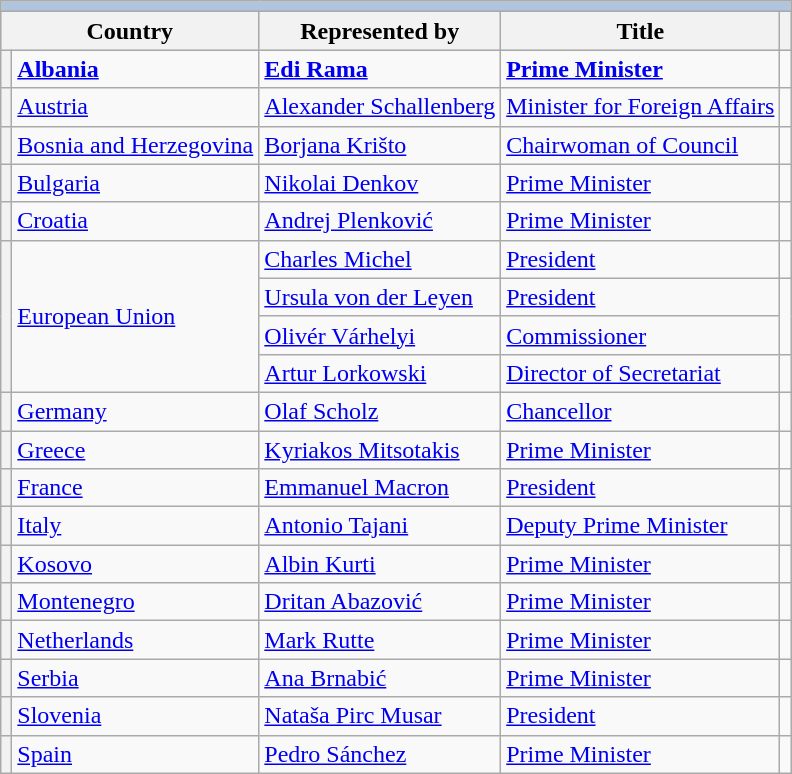<table class="wikitable">
<tr>
<th colspan="5" style="background: LightSteelBlue;"></th>
</tr>
<tr style="background:#ccc; text-align:center;">
<th colspan=2>Country</th>
<th>Represented by</th>
<th>Title</th>
<th></th>
</tr>
<tr>
<th></th>
<td><strong><a href='#'>Albania</a></strong></td>
<td><strong><a href='#'>Edi Rama</a></strong></td>
<td><strong><a href='#'>Prime Minister</a></strong></td>
<td></td>
</tr>
<tr>
<th></th>
<td><a href='#'>Austria</a></td>
<td><a href='#'>Alexander Schallenberg</a></td>
<td><a href='#'>Minister for Foreign Affairs</a></td>
<td></td>
</tr>
<tr>
<th></th>
<td><a href='#'>Bosnia and Herzegovina</a></td>
<td><a href='#'>Borjana Krišto</a></td>
<td><a href='#'>Chairwoman of Council</a></td>
<td></td>
</tr>
<tr>
<th></th>
<td><a href='#'>Bulgaria</a></td>
<td><a href='#'>Nikolai Denkov</a></td>
<td><a href='#'>Prime Minister</a></td>
<td></td>
</tr>
<tr>
<th></th>
<td><a href='#'>Croatia</a></td>
<td><a href='#'>Andrej Plenković</a></td>
<td><a href='#'>Prime Minister</a></td>
<td></td>
</tr>
<tr>
<th rowspan="4"></th>
<td rowspan="4"><a href='#'>European Union</a></td>
<td><a href='#'>Charles Michel</a></td>
<td><a href='#'>President</a></td>
<td></td>
</tr>
<tr>
<td><a href='#'>Ursula von der Leyen</a></td>
<td><a href='#'>President</a></td>
<td rowspan="2"></td>
</tr>
<tr>
<td><a href='#'>Olivér Várhelyi</a></td>
<td><a href='#'>Commissioner</a></td>
</tr>
<tr>
<td><a href='#'>Artur Lorkowski</a></td>
<td><a href='#'>Director of Secretariat</a></td>
<td></td>
</tr>
<tr>
<th></th>
<td><a href='#'>Germany</a></td>
<td><a href='#'>Olaf Scholz</a></td>
<td><a href='#'>Chancellor</a></td>
<td></td>
</tr>
<tr>
<th></th>
<td><a href='#'>Greece</a></td>
<td><a href='#'>Kyriakos Mitsotakis</a></td>
<td><a href='#'>Prime Minister</a></td>
<td></td>
</tr>
<tr>
<th></th>
<td><a href='#'>France</a></td>
<td><a href='#'>Emmanuel Macron</a></td>
<td><a href='#'>President</a></td>
<td></td>
</tr>
<tr>
<th></th>
<td><a href='#'>Italy</a></td>
<td><a href='#'>Antonio Tajani</a></td>
<td><a href='#'>Deputy Prime Minister</a></td>
<td></td>
</tr>
<tr>
<th></th>
<td><a href='#'>Kosovo</a></td>
<td><a href='#'>Albin Kurti</a></td>
<td><a href='#'>Prime Minister</a></td>
<td></td>
</tr>
<tr>
<th></th>
<td><a href='#'>Montenegro</a></td>
<td><a href='#'>Dritan Abazović</a></td>
<td><a href='#'>Prime Minister</a></td>
<td></td>
</tr>
<tr>
<th></th>
<td><a href='#'>Netherlands</a></td>
<td><a href='#'>Mark Rutte</a></td>
<td><a href='#'>Prime Minister</a></td>
<td></td>
</tr>
<tr>
<th></th>
<td><a href='#'>Serbia</a></td>
<td><a href='#'>Ana Brnabić</a></td>
<td><a href='#'>Prime Minister</a></td>
<td></td>
</tr>
<tr>
<th></th>
<td><a href='#'>Slovenia</a></td>
<td><a href='#'>Nataša Pirc Musar</a></td>
<td><a href='#'>President</a></td>
<td></td>
</tr>
<tr>
<th></th>
<td><a href='#'>Spain</a></td>
<td><a href='#'>Pedro Sánchez</a></td>
<td><a href='#'>Prime Minister</a></td>
<td></td>
</tr>
</table>
